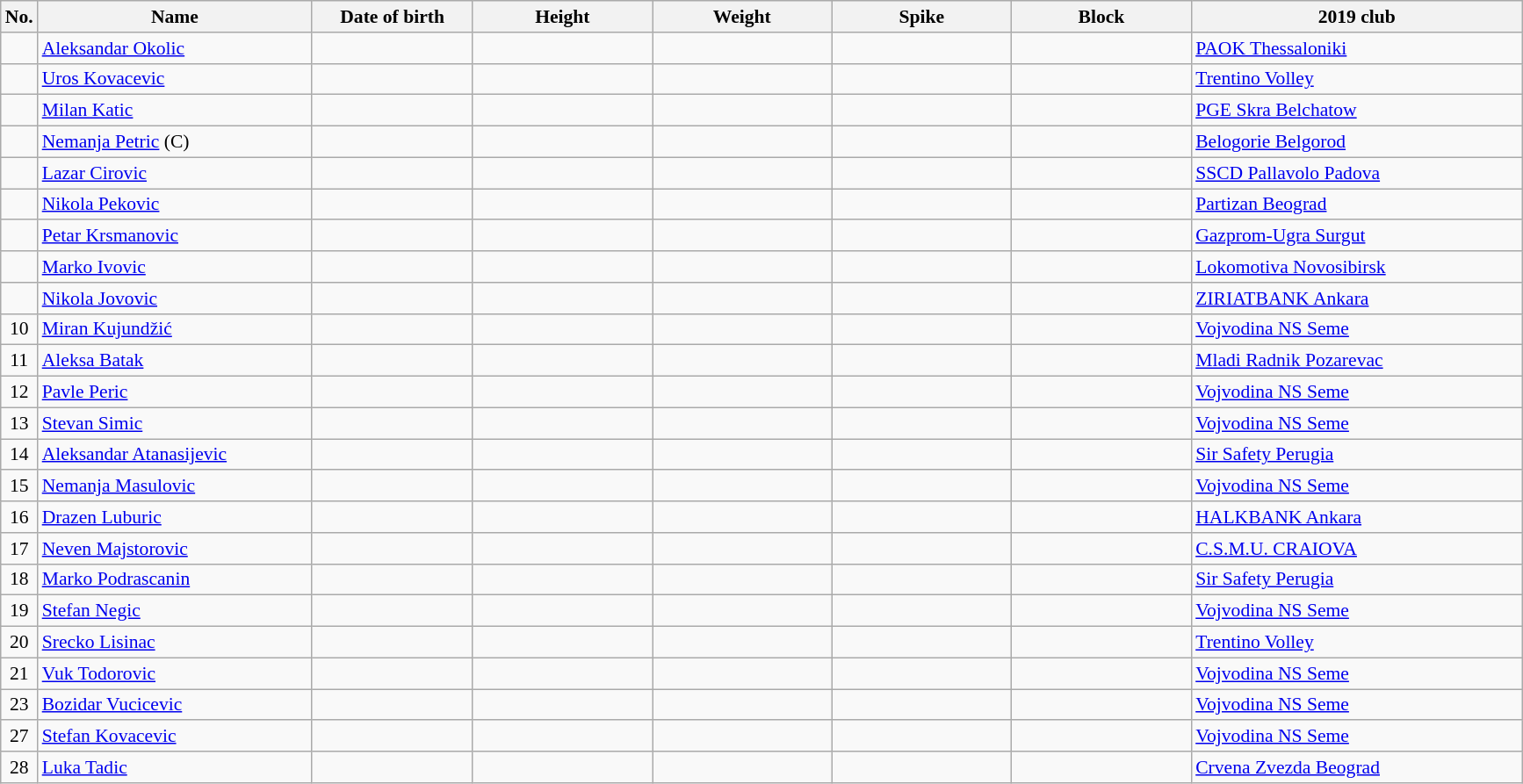<table class="wikitable sortable" style="font-size:90%; text-align:center;">
<tr>
<th>No.</th>
<th style="width:14em">Name</th>
<th style="width:8em">Date of birth</th>
<th style="width:9em">Height</th>
<th style="width:9em">Weight</th>
<th style="width:9em">Spike</th>
<th style="width:9em">Block</th>
<th style="width:17em">2019 club</th>
</tr>
<tr>
<td></td>
<td align=left><a href='#'>Aleksandar Okolic</a></td>
<td align=right></td>
<td></td>
<td></td>
<td></td>
<td></td>
<td align=left> <a href='#'>PAOK Thessaloniki</a></td>
</tr>
<tr>
<td></td>
<td align=left><a href='#'>Uros Kovacevic</a></td>
<td align=right></td>
<td></td>
<td></td>
<td></td>
<td></td>
<td align=left> <a href='#'>Trentino Volley</a></td>
</tr>
<tr>
<td></td>
<td align=left><a href='#'>Milan Katic</a></td>
<td align=right></td>
<td></td>
<td></td>
<td></td>
<td></td>
<td align=left> <a href='#'>PGE Skra Belchatow</a></td>
</tr>
<tr>
<td></td>
<td align=left><a href='#'>Nemanja Petric</a> (C)</td>
<td align="right"></td>
<td></td>
<td></td>
<td></td>
<td></td>
<td align=left> <a href='#'>Belogorie Belgorod</a></td>
</tr>
<tr>
<td></td>
<td align=left><a href='#'>Lazar Cirovic</a></td>
<td align=right></td>
<td></td>
<td></td>
<td></td>
<td></td>
<td align=left> <a href='#'>SSCD Pallavolo Padova</a></td>
</tr>
<tr>
<td></td>
<td align=left><a href='#'>Nikola Pekovic</a></td>
<td align=right></td>
<td></td>
<td></td>
<td></td>
<td></td>
<td align=left> <a href='#'>Partizan Beograd</a></td>
</tr>
<tr>
<td></td>
<td align=left><a href='#'>Petar Krsmanovic</a></td>
<td align=right></td>
<td></td>
<td></td>
<td></td>
<td></td>
<td align=left> <a href='#'>Gazprom-Ugra Surgut</a></td>
</tr>
<tr>
<td></td>
<td align=left><a href='#'>Marko Ivovic</a></td>
<td align=right></td>
<td></td>
<td></td>
<td></td>
<td></td>
<td align=left> <a href='#'>Lokomotiva Novosibirsk</a></td>
</tr>
<tr>
<td></td>
<td align=left><a href='#'>Nikola Jovovic</a></td>
<td align=right></td>
<td></td>
<td></td>
<td></td>
<td></td>
<td align=left> <a href='#'>ZIRIATBANK Ankara</a></td>
</tr>
<tr>
<td>10</td>
<td align=left><a href='#'>Miran Kujundžić</a></td>
<td align=right></td>
<td></td>
<td></td>
<td></td>
<td></td>
<td align=left> <a href='#'>Vojvodina NS Seme</a></td>
</tr>
<tr>
<td>11</td>
<td align=left><a href='#'>Aleksa Batak</a></td>
<td align=right></td>
<td></td>
<td></td>
<td></td>
<td></td>
<td align=left> <a href='#'>Mladi Radnik Pozarevac</a></td>
</tr>
<tr>
<td>12</td>
<td align=left><a href='#'>Pavle Peric</a></td>
<td align=right></td>
<td></td>
<td></td>
<td></td>
<td></td>
<td align=left> <a href='#'>Vojvodina NS Seme</a></td>
</tr>
<tr>
<td>13</td>
<td align=left><a href='#'>Stevan Simic</a></td>
<td align=right></td>
<td></td>
<td></td>
<td></td>
<td></td>
<td align=left> <a href='#'>Vojvodina NS Seme</a></td>
</tr>
<tr>
<td>14</td>
<td align=left><a href='#'>Aleksandar Atanasijevic</a></td>
<td align=right></td>
<td></td>
<td></td>
<td></td>
<td></td>
<td align=left> <a href='#'>Sir Safety Perugia</a></td>
</tr>
<tr>
<td>15</td>
<td align=left><a href='#'>Nemanja Masulovic</a></td>
<td align=right></td>
<td></td>
<td></td>
<td></td>
<td></td>
<td align=left> <a href='#'>Vojvodina NS Seme</a></td>
</tr>
<tr>
<td>16</td>
<td align=left><a href='#'>Drazen Luburic</a></td>
<td align=right></td>
<td></td>
<td></td>
<td></td>
<td></td>
<td align=left> <a href='#'>HALKBANK Ankara</a></td>
</tr>
<tr>
<td>17</td>
<td align=left><a href='#'>Neven Majstorovic</a></td>
<td align=right></td>
<td></td>
<td></td>
<td></td>
<td></td>
<td align=left> <a href='#'>C.S.M.U. CRAIOVA</a></td>
</tr>
<tr>
<td>18</td>
<td align=left><a href='#'>Marko Podrascanin</a></td>
<td align=right></td>
<td></td>
<td></td>
<td></td>
<td></td>
<td align=left> <a href='#'>Sir Safety Perugia</a></td>
</tr>
<tr>
<td>19</td>
<td align=left><a href='#'>Stefan Negic</a></td>
<td align=right></td>
<td></td>
<td></td>
<td></td>
<td></td>
<td align=left> <a href='#'>Vojvodina NS Seme</a></td>
</tr>
<tr>
<td>20</td>
<td align=left><a href='#'>Srecko Lisinac</a></td>
<td align=right></td>
<td></td>
<td></td>
<td></td>
<td></td>
<td align=left> <a href='#'>Trentino Volley</a></td>
</tr>
<tr>
<td>21</td>
<td align=left><a href='#'>Vuk Todorovic</a></td>
<td align=right></td>
<td></td>
<td></td>
<td></td>
<td></td>
<td align=left> <a href='#'>Vojvodina NS Seme</a></td>
</tr>
<tr>
<td>23</td>
<td align=left><a href='#'>Bozidar Vucicevic</a></td>
<td align=right></td>
<td></td>
<td></td>
<td></td>
<td></td>
<td align=left> <a href='#'>Vojvodina NS Seme</a></td>
</tr>
<tr>
<td>27</td>
<td align=left><a href='#'>Stefan Kovacevic</a></td>
<td align=right></td>
<td></td>
<td></td>
<td></td>
<td></td>
<td align=left> <a href='#'>Vojvodina NS Seme</a></td>
</tr>
<tr>
<td>28</td>
<td align=left><a href='#'>Luka Tadic</a></td>
<td align=right></td>
<td></td>
<td></td>
<td></td>
<td></td>
<td align=left> <a href='#'>Crvena Zvezda Beograd</a></td>
</tr>
</table>
